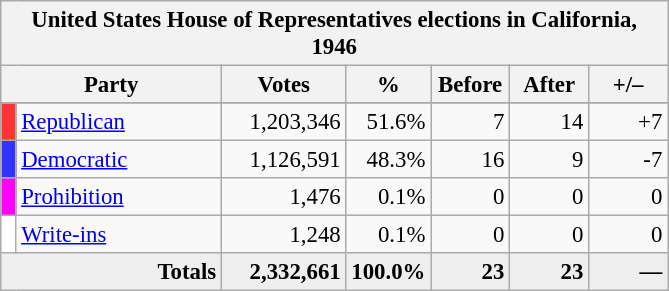<table class="wikitable" style="font-size: 95%;">
<tr>
<th colspan="7">United States House of Representatives elections in California, 1946</th>
</tr>
<tr>
<th colspan=2 style="width: 5em">Party</th>
<th style="width: 5em">Votes</th>
<th style="width: 3em">%</th>
<th style="width: 3em">Before</th>
<th style="width: 3em">After</th>
<th style="width: 3em">+/–</th>
</tr>
<tr>
</tr>
<tr>
<th style="background-color:#FF3333; width: 3px"></th>
<td style="width: 130px"><a href='#'>Republican</a></td>
<td align="right">1,203,346</td>
<td align="right">51.6%</td>
<td align="right">7</td>
<td align="right">14</td>
<td align="right">+7</td>
</tr>
<tr>
<th style="background-color:#3333FF; width: 3px"></th>
<td style="width: 130px"><a href='#'>Democratic</a></td>
<td align="right">1,126,591</td>
<td align="right">48.3%</td>
<td align="right">16</td>
<td align="right">9</td>
<td align="right">-7</td>
</tr>
<tr>
<th style="background-color:#FF00FF; width: 3px"></th>
<td style="width: 130px"><a href='#'>Prohibition</a></td>
<td align="right">1,476</td>
<td align="right">0.1%</td>
<td align="right">0</td>
<td align="right">0</td>
<td align="right">0</td>
</tr>
<tr>
<th style="background-color:#FFFFFF; width: 3px"></th>
<td style="width: 130px"><a href='#'>Write-ins</a></td>
<td align="right">1,248</td>
<td align="right">0.1%</td>
<td align="right">0</td>
<td align="right">0</td>
<td align="right">0</td>
</tr>
<tr bgcolor="#EEEEEE">
<td colspan="2" align="right"><strong>Totals</strong></td>
<td align="right"><strong>2,332,661</strong></td>
<td align="right"><strong>100.0%</strong></td>
<td align="right"><strong>23</strong></td>
<td align="right"><strong>23</strong></td>
<td align="right"><strong>—</strong></td>
</tr>
</table>
